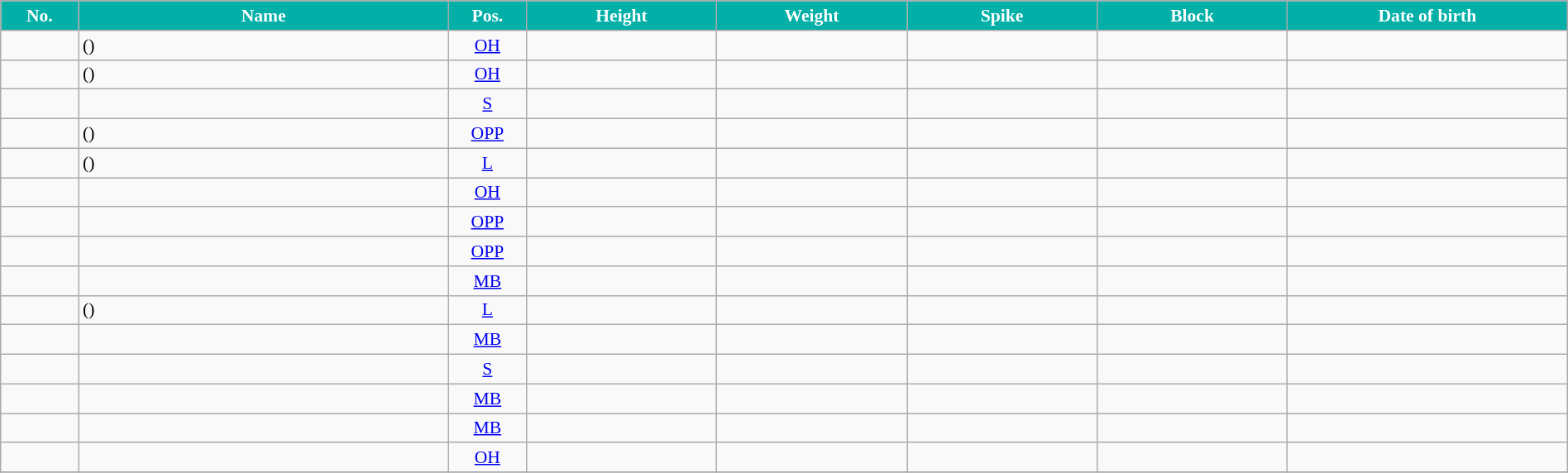<table class="wikitable sortable" style="font-size:90%; text-align:center; width:100%;">
<tr>
<th style="width:3em; background:#02B0A8; color:white;">No.</th>
<th style="width:16em; background:#02B0A8; color:white;">Name</th>
<th style="width:3em; background:#02B0A8; color:white;">Pos.</th>
<th style="width:8em; background:#02B0A8; color:white;">Height</th>
<th style="width:8em; background:#02B0A8; color:white;">Weight</th>
<th style="width:8em; background:#02B0A8; color:white;">Spike</th>
<th style="width:8em; background:#02B0A8; color:white;">Block</th>
<th style="width:12em; background:#02B0A8; color:white;">Date of birth</th>
</tr>
<tr>
<td></td>
<td align=left>  ()</td>
<td><a href='#'>OH</a></td>
<td></td>
<td></td>
<td></td>
<td></td>
<td align=right></td>
</tr>
<tr>
<td></td>
<td align=left>  () </td>
<td><a href='#'>OH</a></td>
<td></td>
<td></td>
<td></td>
<td></td>
<td align=right></td>
</tr>
<tr>
<td></td>
<td align=left> </td>
<td><a href='#'>S</a></td>
<td></td>
<td></td>
<td></td>
<td></td>
<td align=right></td>
</tr>
<tr>
<td></td>
<td align=left>  ()</td>
<td><a href='#'>OPP</a></td>
<td></td>
<td></td>
<td></td>
<td></td>
<td align=right></td>
</tr>
<tr>
<td></td>
<td align=left>  ()</td>
<td><a href='#'>L</a></td>
<td></td>
<td></td>
<td></td>
<td></td>
<td align=right></td>
</tr>
<tr>
<td></td>
<td align=left> </td>
<td><a href='#'>OH</a></td>
<td></td>
<td></td>
<td></td>
<td></td>
<td align=right></td>
</tr>
<tr>
<td></td>
<td align=left> </td>
<td><a href='#'>OPP</a></td>
<td></td>
<td></td>
<td></td>
<td></td>
<td align=right></td>
</tr>
<tr>
<td></td>
<td align=left> </td>
<td><a href='#'>OPP</a></td>
<td></td>
<td></td>
<td></td>
<td></td>
<td align=right></td>
</tr>
<tr>
<td></td>
<td align=left> </td>
<td><a href='#'>MB</a></td>
<td></td>
<td></td>
<td></td>
<td></td>
<td align=right></td>
</tr>
<tr>
<td></td>
<td align=left>  ()</td>
<td><a href='#'>L</a></td>
<td></td>
<td></td>
<td></td>
<td></td>
<td align=right></td>
</tr>
<tr>
<td></td>
<td align=left> </td>
<td><a href='#'>MB</a></td>
<td></td>
<td></td>
<td></td>
<td></td>
<td align=right></td>
</tr>
<tr>
<td></td>
<td align=left> </td>
<td><a href='#'>S</a></td>
<td></td>
<td></td>
<td></td>
<td></td>
<td align=right></td>
</tr>
<tr>
<td></td>
<td align=left> </td>
<td><a href='#'>MB</a></td>
<td></td>
<td></td>
<td></td>
<td></td>
<td align=right></td>
</tr>
<tr>
<td></td>
<td align=left> </td>
<td><a href='#'>MB</a></td>
<td></td>
<td></td>
<td></td>
<td></td>
<td align=right></td>
</tr>
<tr>
<td></td>
<td align=left> </td>
<td><a href='#'>OH</a></td>
<td></td>
<td></td>
<td></td>
<td></td>
<td align=right></td>
</tr>
<tr>
</tr>
</table>
